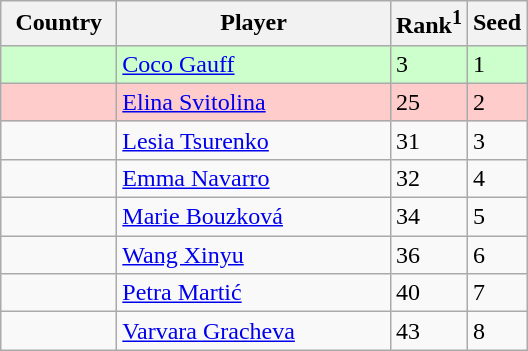<table class="sortable wikitable">
<tr>
<th width=70>Country</th>
<th width=175>Player</th>
<th>Rank<sup>1</sup></th>
<th>Seed</th>
</tr>
<tr style="background:#cfc;">
<td></td>
<td><a href='#'>Coco Gauff</a></td>
<td>3</td>
<td>1</td>
</tr>
<tr style="background:#fcc;">
<td></td>
<td><a href='#'>Elina Svitolina</a></td>
<td>25</td>
<td>2</td>
</tr>
<tr>
<td></td>
<td><a href='#'>Lesia Tsurenko</a></td>
<td>31</td>
<td>3</td>
</tr>
<tr>
<td></td>
<td><a href='#'>Emma Navarro</a></td>
<td>32</td>
<td>4</td>
</tr>
<tr>
<td></td>
<td><a href='#'>Marie Bouzková</a></td>
<td>34</td>
<td>5</td>
</tr>
<tr>
<td></td>
<td><a href='#'>Wang Xinyu</a></td>
<td>36</td>
<td>6</td>
</tr>
<tr>
<td></td>
<td><a href='#'>Petra Martić</a></td>
<td>40</td>
<td>7</td>
</tr>
<tr>
<td></td>
<td><a href='#'>Varvara Gracheva</a></td>
<td>43</td>
<td>8</td>
</tr>
</table>
